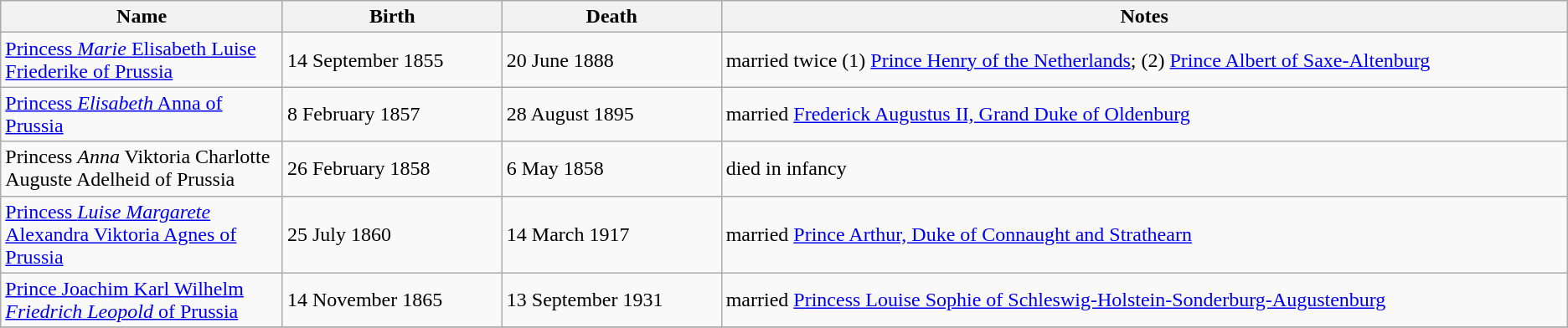<table class="wikitable sortable">
<tr>
<th width="18%">Name</th>
<th width="14%">Birth</th>
<th width="14%">Death</th>
<th width="62%">Notes</th>
</tr>
<tr>
<td><a href='#'>Princess <em>Marie</em> Elisabeth Luise Friederike of Prussia</a></td>
<td>14 September 1855</td>
<td>20 June 1888</td>
<td>married twice (1) <a href='#'>Prince Henry of the Netherlands</a>; (2) <a href='#'>Prince Albert of Saxe-Altenburg</a></td>
</tr>
<tr>
<td><a href='#'>Princess <em>Elisabeth</em> Anna of Prussia</a></td>
<td>8 February 1857</td>
<td>28 August 1895</td>
<td>married <a href='#'>Frederick Augustus II, Grand Duke of Oldenburg</a></td>
</tr>
<tr>
<td>Princess <em>Anna</em> Viktoria Charlotte Auguste Adelheid of Prussia</td>
<td>26 February 1858</td>
<td>6 May 1858</td>
<td>died in infancy</td>
</tr>
<tr>
<td><a href='#'>Princess <em>Luise Margarete</em> Alexandra Viktoria Agnes of Prussia</a></td>
<td>25 July 1860</td>
<td>14 March 1917</td>
<td>married <a href='#'>Prince Arthur, Duke of Connaught and Strathearn</a></td>
</tr>
<tr>
<td><a href='#'>Prince Joachim Karl Wilhelm <em>Friedrich Leopold</em> of Prussia</a></td>
<td>14 November 1865</td>
<td>13 September 1931</td>
<td>married <a href='#'>Princess Louise Sophie of Schleswig-Holstein-Sonderburg-Augustenburg</a></td>
</tr>
<tr>
</tr>
</table>
